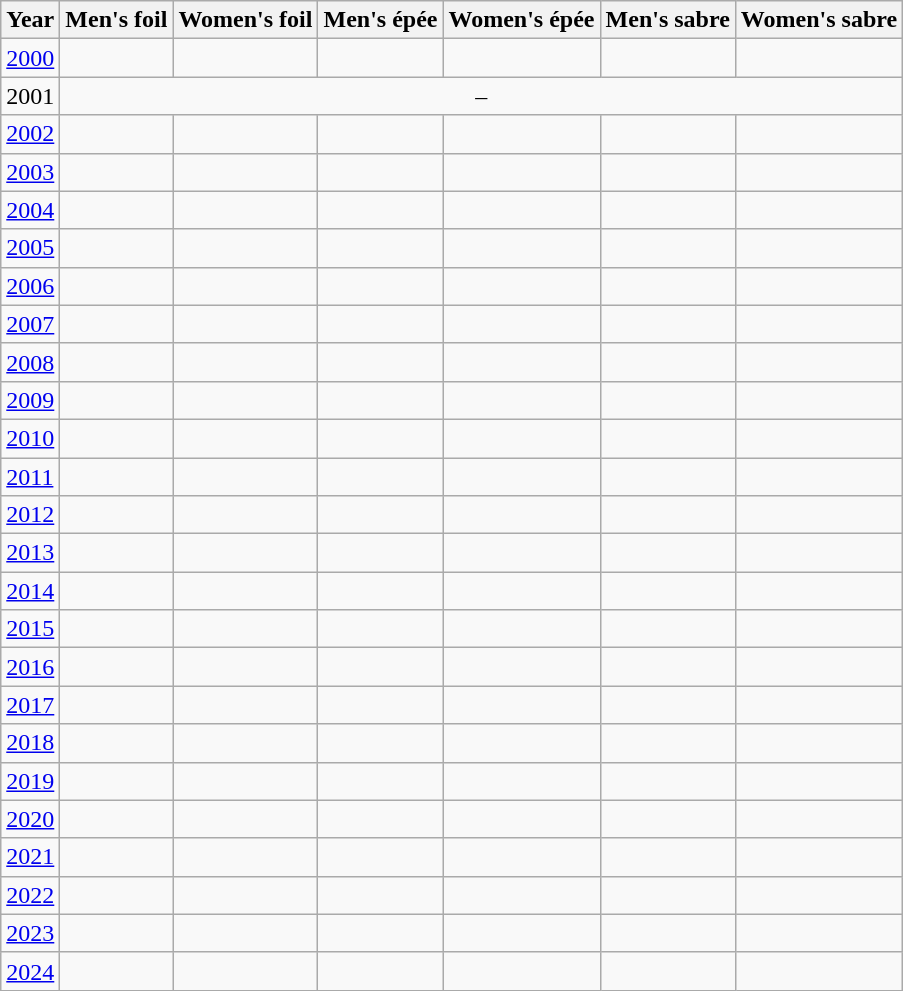<table class = "wikitable sortable">
<tr>
<th>Year</th>
<th>Men's foil</th>
<th>Women's foil</th>
<th>Men's épée</th>
<th>Women's épée</th>
<th>Men's sabre</th>
<th>Women's sabre</th>
</tr>
<tr>
<td><a href='#'>2000</a></td>
<td></td>
<td></td>
<td></td>
<td></td>
<td></td>
<td></td>
</tr>
<tr>
<td>2001</td>
<td align = "center" colspan = "6">–</td>
</tr>
<tr>
<td><a href='#'>2002</a></td>
<td></td>
<td></td>
<td></td>
<td></td>
<td></td>
<td></td>
</tr>
<tr>
<td><a href='#'>2003</a></td>
<td></td>
<td></td>
<td></td>
<td></td>
<td></td>
<td></td>
</tr>
<tr>
<td><a href='#'>2004</a></td>
<td></td>
<td></td>
<td></td>
<td></td>
<td></td>
<td></td>
</tr>
<tr>
<td><a href='#'>2005</a></td>
<td></td>
<td></td>
<td></td>
<td></td>
<td></td>
<td></td>
</tr>
<tr>
<td><a href='#'>2006</a></td>
<td></td>
<td></td>
<td></td>
<td></td>
<td></td>
<td></td>
</tr>
<tr>
<td><a href='#'>2007</a></td>
<td></td>
<td></td>
<td></td>
<td></td>
<td></td>
<td></td>
</tr>
<tr>
<td><a href='#'>2008</a></td>
<td></td>
<td></td>
<td></td>
<td></td>
<td></td>
<td></td>
</tr>
<tr>
<td><a href='#'>2009</a></td>
<td></td>
<td></td>
<td></td>
<td></td>
<td></td>
<td></td>
</tr>
<tr>
<td><a href='#'>2010</a></td>
<td></td>
<td></td>
<td></td>
<td></td>
<td></td>
<td></td>
</tr>
<tr>
<td><a href='#'>2011</a></td>
<td></td>
<td></td>
<td></td>
<td></td>
<td></td>
<td></td>
</tr>
<tr>
<td><a href='#'>2012</a></td>
<td></td>
<td></td>
<td></td>
<td></td>
<td></td>
<td></td>
</tr>
<tr>
<td><a href='#'>2013</a></td>
<td></td>
<td></td>
<td></td>
<td></td>
<td></td>
<td></td>
</tr>
<tr>
<td><a href='#'>2014</a></td>
<td></td>
<td></td>
<td></td>
<td></td>
<td></td>
<td></td>
</tr>
<tr>
<td><a href='#'>2015</a></td>
<td></td>
<td></td>
<td></td>
<td></td>
<td></td>
<td></td>
</tr>
<tr>
<td><a href='#'>2016</a></td>
<td></td>
<td></td>
<td></td>
<td></td>
<td></td>
<td></td>
</tr>
<tr>
<td><a href='#'>2017</a></td>
<td></td>
<td></td>
<td></td>
<td></td>
<td></td>
<td></td>
</tr>
<tr>
<td><a href='#'>2018</a></td>
<td></td>
<td></td>
<td></td>
<td></td>
<td></td>
<td></td>
</tr>
<tr>
<td><a href='#'>2019</a></td>
<td></td>
<td></td>
<td></td>
<td></td>
<td></td>
<td></td>
</tr>
<tr>
<td><a href='#'>2020</a></td>
<td></td>
<td></td>
<td></td>
<td></td>
<td></td>
<td></td>
</tr>
<tr>
<td><a href='#'>2021</a></td>
<td></td>
<td></td>
<td></td>
<td></td>
<td></td>
<td></td>
</tr>
<tr>
<td><a href='#'>2022</a></td>
<td></td>
<td></td>
<td></td>
<td></td>
<td></td>
<td></td>
</tr>
<tr>
<td><a href='#'>2023</a></td>
<td></td>
<td></td>
<td></td>
<td></td>
<td></td>
<td></td>
</tr>
<tr>
<td><a href='#'>2024</a></td>
<td></td>
<td></td>
<td></td>
<td></td>
<td></td>
<td></td>
</tr>
</table>
